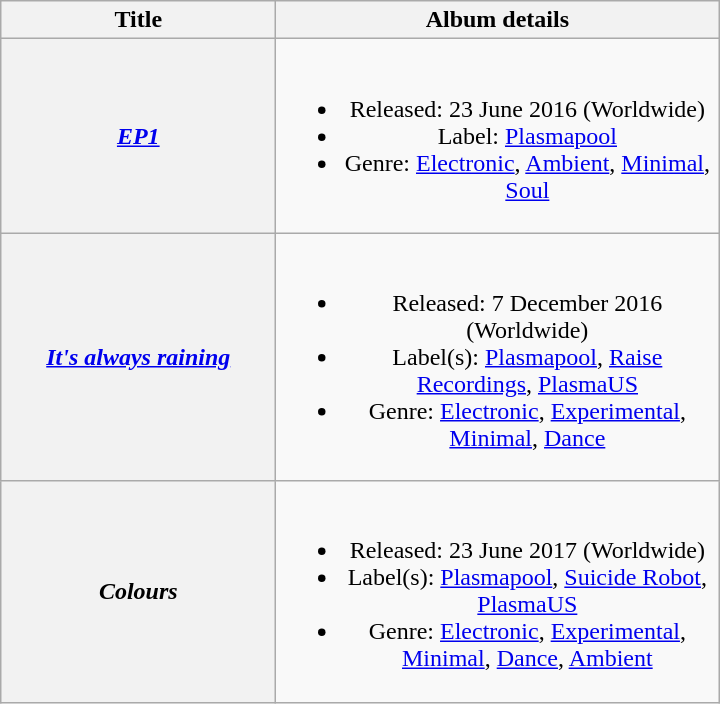<table class="wikitable plainrowheaders" style="text-align:center;" border="1">
<tr>
<th scope="col" style="width:11em;">Title</th>
<th scope="col" style="width:18em;">Album details</th>
</tr>
<tr>
<th scope="row"><em><a href='#'>EP1</a></em></th>
<td><br><ul><li>Released: 23 June 2016 <span>(Worldwide)</span></li><li>Label: <a href='#'>Plasmapool</a></li><li>Genre: <a href='#'>Electronic</a>, <a href='#'>Ambient</a>, <a href='#'>Minimal</a>, <a href='#'>Soul</a></li></ul></td>
</tr>
<tr>
<th scope="row"><em><a href='#'>It's always raining</a></em></th>
<td><br><ul><li>Released: 7 December 2016 <span>(Worldwide)</span></li><li>Label(s): <a href='#'>Plasmapool</a>, <a href='#'>Raise Recordings</a>, <a href='#'>PlasmaUS</a></li><li>Genre: <a href='#'>Electronic</a>, <a href='#'>Experimental</a>, <a href='#'>Minimal</a>, <a href='#'>Dance</a></li></ul></td>
</tr>
<tr>
<th scope="row"><em>Colours</em></th>
<td><br><ul><li>Released: 23 June 2017 <span>(Worldwide)</span></li><li>Label(s): <a href='#'>Plasmapool</a>, <a href='#'>Suicide Robot</a>, <a href='#'>PlasmaUS</a></li><li>Genre: <a href='#'>Electronic</a>, <a href='#'>Experimental</a>, <a href='#'>Minimal</a>, <a href='#'>Dance</a>, <a href='#'>Ambient</a></li></ul></td>
</tr>
</table>
